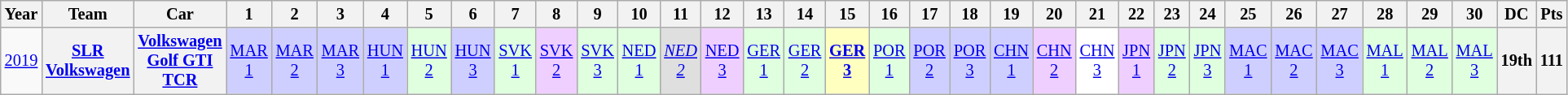<table class="wikitable" style="text-align:center; font-size:85%">
<tr>
<th>Year</th>
<th>Team</th>
<th>Car</th>
<th>1</th>
<th>2</th>
<th>3</th>
<th>4</th>
<th>5</th>
<th>6</th>
<th>7</th>
<th>8</th>
<th>9</th>
<th>10</th>
<th>11</th>
<th>12</th>
<th>13</th>
<th>14</th>
<th>15</th>
<th>16</th>
<th>17</th>
<th>18</th>
<th>19</th>
<th>20</th>
<th>21</th>
<th>22</th>
<th>23</th>
<th>24</th>
<th>25</th>
<th>26</th>
<th>27</th>
<th>28</th>
<th>29</th>
<th>30</th>
<th>DC</th>
<th>Pts</th>
</tr>
<tr>
<td><a href='#'>2019</a></td>
<th><a href='#'>SLR Volkswagen</a></th>
<th><a href='#'>Volkswagen Golf GTI TCR</a></th>
<td style="background:#CFCFFF;"><a href='#'>MAR<br>1</a><br></td>
<td style="background:#CFCFFF;"><a href='#'>MAR<br>2</a><br></td>
<td style="background:#CFCFFF;"><a href='#'>MAR<br>3</a><br></td>
<td style="background:#CFCFFF;"><a href='#'>HUN<br>1</a><br></td>
<td style="background:#DFFFDF;"><a href='#'>HUN<br>2</a><br></td>
<td style="background:#CFCFFF;"><a href='#'>HUN<br>3</a><br></td>
<td style="background:#DFFFDF;"><a href='#'>SVK<br>1</a><br></td>
<td style="background:#EFCFFF;"><a href='#'>SVK<br>2</a><br></td>
<td style="background:#DFFFDF;"><a href='#'>SVK<br>3</a><br></td>
<td style="background:#DFFFDF;"><a href='#'>NED<br>1</a><br></td>
<td style="background:#DFDFDF;"><em><a href='#'>NED<br>2</a></em><br></td>
<td style="background:#EFCFFF;"><a href='#'>NED<br>3</a><br></td>
<td style="background:#DFFFDF;"><a href='#'>GER<br>1</a><br></td>
<td style="background:#DFFFDF;"><a href='#'>GER<br>2</a><br></td>
<td style="background:#FFFFBF;"><strong><a href='#'>GER<br>3</a></strong><br></td>
<td style="background:#DFFFDF;"><a href='#'>POR<br>1</a><br></td>
<td style="background:#CFCFFF;"><a href='#'>POR<br>2</a><br></td>
<td style="background:#CFCFFF;"><a href='#'>POR<br>3</a><br></td>
<td style="background:#CFCFFF;"><a href='#'>CHN<br>1</a><br></td>
<td style="background:#EFCFFF;"><a href='#'>CHN<br>2</a><br></td>
<td style="background:#FFFFFF;"><a href='#'>CHN<br>3</a><br></td>
<td style="background:#EFCFFF;"><a href='#'>JPN<br>1</a><br></td>
<td style="background:#DFFFDF;"><a href='#'>JPN<br>2</a><br></td>
<td style="background:#DFFFDF;"><a href='#'>JPN<br>3</a><br></td>
<td style="background:#CFCFFF;"><a href='#'>MAC<br>1</a><br></td>
<td style="background:#CFCFFF;"><a href='#'>MAC<br>2</a><br></td>
<td style="background:#CFCFFF;"><a href='#'>MAC<br>3</a><br></td>
<td style="background:#DFFFDF;"><a href='#'>MAL<br>1</a><br></td>
<td style="background:#DFFFDF;"><a href='#'>MAL<br>2</a><br></td>
<td style="background:#DFFFDF;"><a href='#'>MAL<br>3</a><br></td>
<th>19th</th>
<th>111</th>
</tr>
</table>
